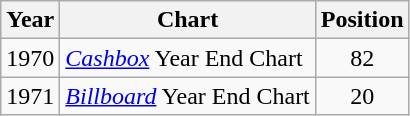<table class="wikitable" border="1">
<tr>
<th>Year</th>
<th>Chart</th>
<th>Position</th>
</tr>
<tr>
<td>1970</td>
<td><em><a href='#'>Cashbox</a></em> Year End Chart</td>
<td align="center">82</td>
</tr>
<tr>
<td>1971</td>
<td><a href='#'><em>Billboard</em></a> Year End Chart</td>
<td align="center">20</td>
</tr>
</table>
